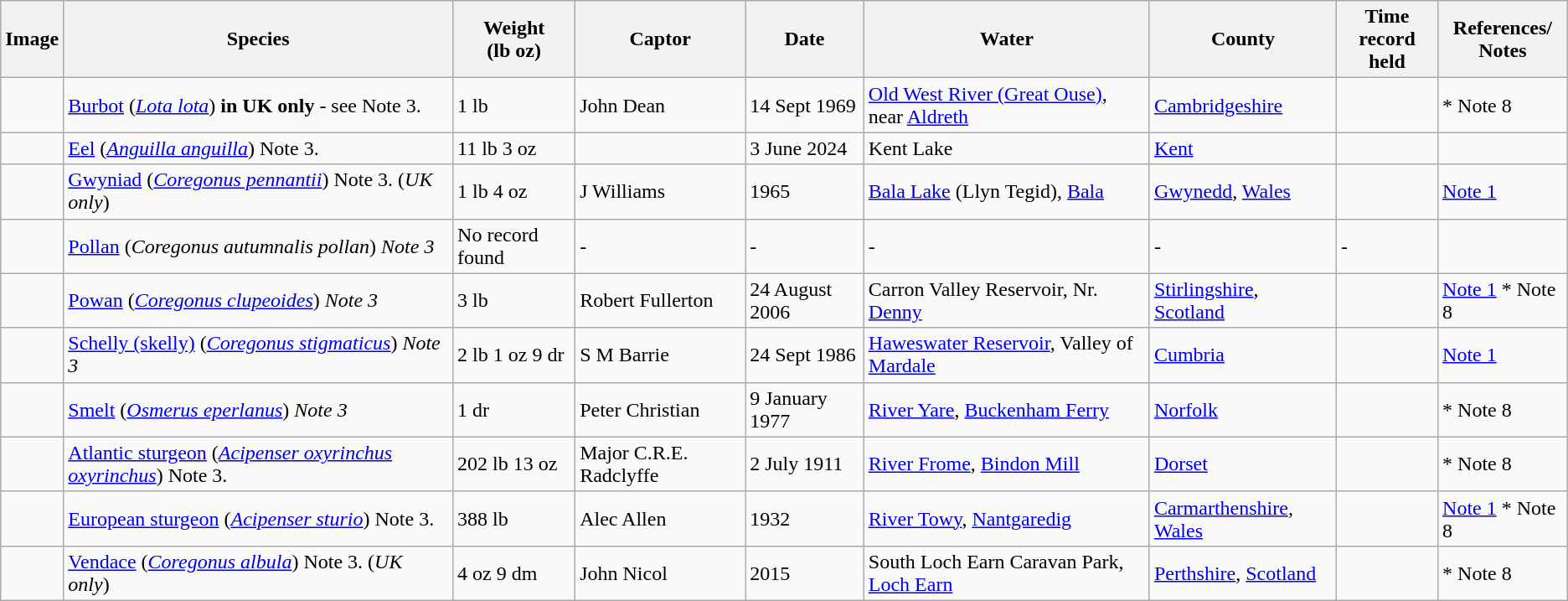<table class="wikitable">
<tr>
<th>Image</th>
<th>Species</th>
<th>Weight<br>(lb oz)</th>
<th>Captor</th>
<th>Date</th>
<th>Water</th>
<th>County</th>
<th>Time record<br>held</th>
<th>References/<br>Notes</th>
</tr>
<tr>
<td></td>
<td rowspan=1><a href='#'>Burbot</a> (<em><a href='#'>Lota lota</a></em>) <em> </em> <strong>in UK only</strong> - see Note 3.</td>
<td>1 lb</td>
<td>John Dean</td>
<td>14 Sept 1969</td>
<td><a href='#'>Old West River (Great Ouse)</a>, near <a href='#'>Aldreth</a></td>
<td><a href='#'>Cambridgeshire</a></td>
<td></td>
<td> * Note 8</td>
</tr>
<tr>
<td></td>
<td><a href='#'>Eel</a> (<em><a href='#'>Anguilla anguilla</a></em>)  Note 3.</td>
<td>11 lb 3 oz</td>
<td></td>
<td>3 June 2024</td>
<td>Kent Lake</td>
<td><a href='#'>Kent</a></td>
<td></td>
<td></td>
</tr>
<tr>
<td></td>
<td><a href='#'>Gwyniad</a> (<em><a href='#'>Coregonus pennantii</a></em>) Note 3.  (<em>UK only</em>)</td>
<td>1 lb 4 oz</td>
<td>J Williams</td>
<td>1965</td>
<td><a href='#'>Bala Lake</a> (Llyn Tegid), <a href='#'>Bala</a></td>
<td><a href='#'>Gwynedd</a>, <a href='#'>Wales</a></td>
<td></td>
<td> <a href='#'>Note 1</a></td>
</tr>
<tr>
<td></td>
<td><a href='#'>Pollan</a> (<em>Coregonus autumnalis pollan</em>) <em>Note 3</em> </td>
<td>No record found</td>
<td>-</td>
<td>-</td>
<td>-</td>
<td>-</td>
<td>-</td>
<td></td>
</tr>
<tr>
<td></td>
<td><a href='#'>Powan</a> (<em><a href='#'>Coregonus clupeoides</a></em>) <em>Note 3</em> </td>
<td>3 lb</td>
<td>Robert Fullerton</td>
<td>24 August 2006</td>
<td>Carron Valley Reservoir, Nr. <a href='#'>Denny</a></td>
<td><a href='#'>Stirlingshire</a>, <a href='#'>Scotland</a></td>
<td></td>
<td> <a href='#'>Note 1</a> * Note 8</td>
</tr>
<tr>
<td></td>
<td rowspan=1><a href='#'>Schelly (skelly)</a> (<em><a href='#'>Coregonus stigmaticus</a></em>) <em>Note 3</em> </td>
<td>2 lb 1 oz 9 dr</td>
<td>S M Barrie</td>
<td>24 Sept 1986</td>
<td><a href='#'>Haweswater Reservoir</a>, Valley of <a href='#'>Mardale</a></td>
<td><a href='#'>Cumbria</a></td>
<td></td>
<td> <a href='#'>Note 1</a></td>
</tr>
<tr>
<td></td>
<td rowspan=1><a href='#'>Smelt</a> (<em><a href='#'>Osmerus eperlanus</a></em>) <em>Note 3</em> </td>
<td>1 dr</td>
<td>Peter Christian</td>
<td>9 January 1977</td>
<td><a href='#'>River Yare</a>, <a href='#'> Buckenham Ferry</a></td>
<td><a href='#'>Norfolk</a></td>
<td></td>
<td> * Note 8</td>
</tr>
<tr>
<td></td>
<td><a href='#'>Atlantic sturgeon</a> (<em><a href='#'>Acipenser oxyrinchus oxyrinchus</a></em>)  Note 3.</td>
<td>202 lb 13 oz</td>
<td>Major C.R.E. Radclyffe</td>
<td>2 July 1911</td>
<td><a href='#'>River Frome</a>, <a href='#'>Bindon Mill</a></td>
<td><a href='#'>Dorset</a></td>
<td></td>
<td> * Note 8</td>
</tr>
<tr>
<td></td>
<td><a href='#'>European sturgeon</a> (<em><a href='#'>Acipenser sturio</a></em>)  Note 3.</td>
<td>388 lb</td>
<td>Alec Allen</td>
<td>1932</td>
<td><a href='#'>River Towy</a>, <a href='#'>Nantgaredig</a></td>
<td><a href='#'>Carmarthenshire</a>, <a href='#'>Wales</a></td>
<td></td>
<td> <a href='#'>Note 1</a> * Note 8</td>
</tr>
<tr>
<td></td>
<td><a href='#'>Vendace</a> (<em><a href='#'>Coregonus albula</a></em>) Note 3.  (<em>UK only</em>)</td>
<td>4 oz 9 dm</td>
<td>John Nicol</td>
<td>2015</td>
<td>South Loch Earn Caravan Park, <a href='#'>Loch Earn</a></td>
<td><a href='#'>Perthshire</a>, <a href='#'>Scotland</a></td>
<td></td>
<td> * Note 8</td>
</tr>
</table>
